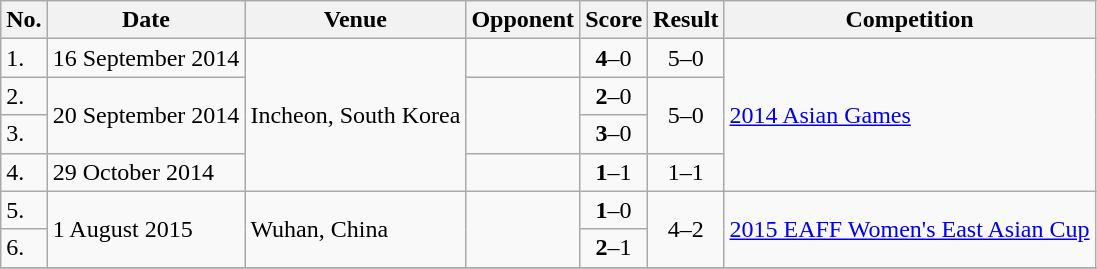<table class="wikitable">
<tr>
<th>No.</th>
<th>Date</th>
<th>Venue</th>
<th>Opponent</th>
<th>Score</th>
<th>Result</th>
<th>Competition</th>
</tr>
<tr>
<td>1.</td>
<td>16 September 2014</td>
<td rowspan=4>Incheon, South Korea</td>
<td></td>
<td align=center><strong>4</strong>–0</td>
<td align=center>5–0</td>
<td rowspan=4><a href='#'>2014 Asian Games</a></td>
</tr>
<tr>
<td>2.</td>
<td rowspan=2>20 September 2014</td>
<td rowspan=2></td>
<td align=center><strong>2</strong>–0</td>
<td rowspan=2 align=center>5–0</td>
</tr>
<tr>
<td>3.</td>
<td align=center><strong>3</strong>–0</td>
</tr>
<tr>
<td>4.</td>
<td>29 October 2014</td>
<td></td>
<td align=center><strong>1</strong>–1</td>
<td align=center>1–1</td>
</tr>
<tr>
<td>5.</td>
<td rowspan=2>1 August 2015</td>
<td rowspan=2>Wuhan, China</td>
<td rowspan=2></td>
<td align=center><strong>1</strong>–0</td>
<td rowspan=2 align=center>4–2</td>
<td rowspan=2><a href='#'>2015 EAFF Women's East Asian Cup</a></td>
</tr>
<tr>
<td>6.</td>
<td align=center><strong>2</strong>–1</td>
</tr>
<tr>
</tr>
</table>
